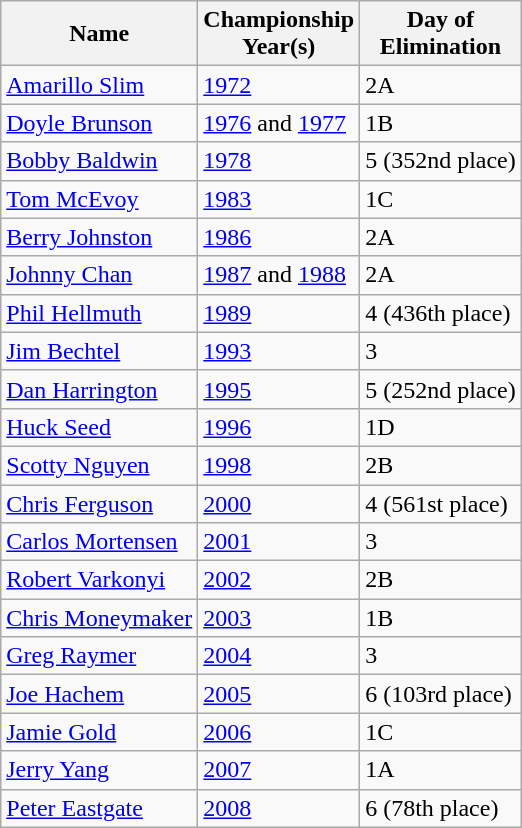<table class="wikitable sortable">
<tr>
<th>Name</th>
<th>Championship<br>Year(s)</th>
<th>Day of<br>Elimination</th>
</tr>
<tr>
<td><a href='#'>Amarillo Slim</a></td>
<td><a href='#'>1972</a></td>
<td>2A</td>
</tr>
<tr>
<td><a href='#'>Doyle Brunson</a></td>
<td><a href='#'>1976</a> and <a href='#'>1977</a></td>
<td>1B</td>
</tr>
<tr>
<td><a href='#'>Bobby Baldwin</a></td>
<td><a href='#'>1978</a></td>
<td>5 (352nd place)</td>
</tr>
<tr>
<td><a href='#'>Tom McEvoy</a></td>
<td><a href='#'>1983</a></td>
<td>1C</td>
</tr>
<tr>
<td><a href='#'>Berry Johnston</a></td>
<td><a href='#'>1986</a></td>
<td>2A</td>
</tr>
<tr>
<td><a href='#'>Johnny Chan</a></td>
<td><a href='#'>1987</a> and <a href='#'>1988</a></td>
<td>2A</td>
</tr>
<tr>
<td><a href='#'>Phil Hellmuth</a></td>
<td><a href='#'>1989</a></td>
<td data-sort-value="4.2">4 (436th place)</td>
</tr>
<tr>
<td><a href='#'>Jim Bechtel</a></td>
<td><a href='#'>1993</a></td>
<td>3</td>
</tr>
<tr>
<td><a href='#'>Dan Harrington</a></td>
<td><a href='#'>1995</a></td>
<td data-sort-value="5.2">5 (252nd place)</td>
</tr>
<tr>
<td><a href='#'>Huck Seed</a></td>
<td><a href='#'>1996</a></td>
<td>1D</td>
</tr>
<tr>
<td><a href='#'>Scotty Nguyen</a></td>
<td><a href='#'>1998</a></td>
<td>2B</td>
</tr>
<tr>
<td><a href='#'>Chris Ferguson</a></td>
<td><a href='#'>2000</a></td>
<td>4 (561st place)</td>
</tr>
<tr>
<td><a href='#'>Carlos Mortensen</a></td>
<td><a href='#'>2001</a></td>
<td>3</td>
</tr>
<tr>
<td><a href='#'>Robert Varkonyi</a></td>
<td><a href='#'>2002</a></td>
<td>2B</td>
</tr>
<tr>
<td><a href='#'>Chris Moneymaker</a></td>
<td><a href='#'>2003</a></td>
<td>1B</td>
</tr>
<tr>
<td><a href='#'>Greg Raymer</a></td>
<td><a href='#'>2004</a></td>
<td>3</td>
</tr>
<tr>
<td><a href='#'>Joe Hachem</a></td>
<td><a href='#'>2005</a></td>
<td>6 (103rd place)</td>
</tr>
<tr>
<td><a href='#'>Jamie Gold</a></td>
<td><a href='#'>2006</a></td>
<td>1C</td>
</tr>
<tr>
<td><a href='#'>Jerry Yang</a></td>
<td><a href='#'>2007</a></td>
<td>1A</td>
</tr>
<tr>
<td><a href='#'>Peter Eastgate</a></td>
<td><a href='#'>2008</a></td>
<td data-sort-value="6.2">6 (78th place)</td>
</tr>
</table>
